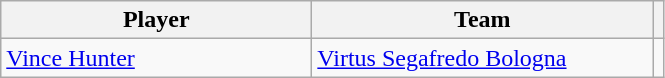<table class="wikitable" style="text-align: center;">
<tr>
<th style="width:200px;">Player</th>
<th style="width:220px;">Team</th>
<th></th>
</tr>
<tr>
<td align=left> <a href='#'>Vince Hunter</a></td>
<td align=left> <a href='#'>Virtus Segafredo Bologna</a></td>
<td></td>
</tr>
</table>
